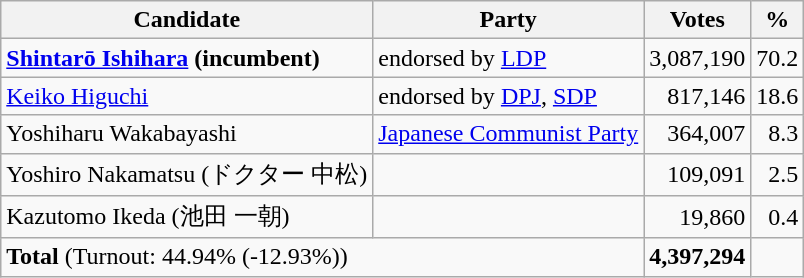<table class=wikitable style="text-align: right">
<tr>
<th>Candidate</th>
<th>Party</th>
<th>Votes</th>
<th>%</th>
</tr>
<tr>
<td align=left><strong><a href='#'>Shintarō Ishihara</a> (incumbent)</strong></td>
<td align=left>endorsed by <a href='#'>LDP</a></td>
<td>3,087,190</td>
<td>70.2</td>
</tr>
<tr>
<td align=left><a href='#'>Keiko Higuchi</a></td>
<td align=left>endorsed by <a href='#'>DPJ</a>, <a href='#'>SDP</a></td>
<td>817,146</td>
<td>18.6</td>
</tr>
<tr>
<td align=left>Yoshiharu Wakabayashi</td>
<td align=left><a href='#'>Japanese Communist Party</a></td>
<td>364,007</td>
<td>8.3</td>
</tr>
<tr>
<td align=left>Yoshiro Nakamatsu (ドクター 中松)</td>
<td></td>
<td>109,091</td>
<td>2.5</td>
</tr>
<tr>
<td align=left>Kazutomo Ikeda (池田 一朝)</td>
<td></td>
<td>19,860</td>
<td>0.4</td>
</tr>
<tr>
<td align=left colspan=2><strong>Total</strong> (Turnout: 44.94% (-12.93%))</td>
<td><strong>4,397,294</strong></td>
<td></td>
</tr>
</table>
